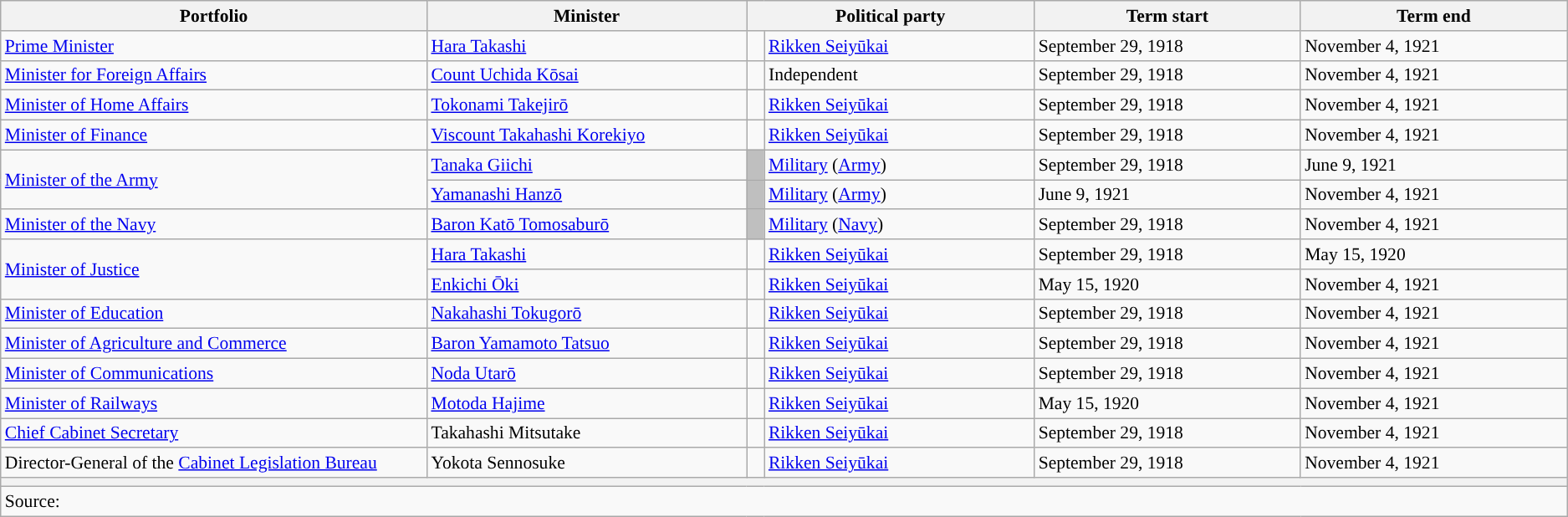<table class="wikitable unsortable" style="font-size: 90%;">
<tr>
<th scope="col" width="20%">Portfolio</th>
<th scope="col" width="15%">Minister</th>
<th colspan="2" scope="col" width="13.5%">Political party</th>
<th scope="col" width="12.5%">Term start</th>
<th scope="col" width="12.5%">Term end</th>
</tr>
<tr>
<td style="text-align: left;"><a href='#'>Prime Minister</a></td>
<td><a href='#'>Hara Takashi</a></td>
<td style="color:inherit;background:"></td>
<td><a href='#'>Rikken Seiyūkai</a></td>
<td>September 29, 1918</td>
<td>November 4, 1921</td>
</tr>
<tr>
<td><a href='#'>Minister for Foreign Affairs</a></td>
<td><a href='#'>Count Uchida Kōsai</a></td>
<td style="color:inherit;background:"></td>
<td>Independent</td>
<td>September 29, 1918</td>
<td>November 4, 1921</td>
</tr>
<tr>
<td><a href='#'>Minister of Home Affairs</a></td>
<td><a href='#'>Tokonami Takejirō</a></td>
<td style="color:inherit;background:"></td>
<td><a href='#'>Rikken Seiyūkai</a></td>
<td>September 29, 1918</td>
<td>November 4, 1921</td>
</tr>
<tr>
<td><a href='#'>Minister of Finance</a></td>
<td><a href='#'>Viscount Takahashi Korekiyo</a></td>
<td style="color:inherit;background:"></td>
<td><a href='#'>Rikken Seiyūkai</a></td>
<td>September 29, 1918</td>
<td>November 4, 1921</td>
</tr>
<tr>
<td rowspan="2"><a href='#'>Minister of the Army</a></td>
<td><a href='#'>Tanaka Giichi</a></td>
<td style="color:inherit;background:#bfbfbf"></td>
<td><a href='#'>Military</a> (<a href='#'>Army</a>)</td>
<td>September 29, 1918</td>
<td>June 9, 1921</td>
</tr>
<tr>
<td><a href='#'>Yamanashi Hanzō</a></td>
<td style="color:inherit;background:#bfbfbf"></td>
<td><a href='#'>Military</a> (<a href='#'>Army</a>)</td>
<td>June 9, 1921</td>
<td>November 4, 1921</td>
</tr>
<tr>
<td><a href='#'>Minister of the Navy</a></td>
<td><a href='#'>Baron Katō Tomosaburō</a></td>
<td style="color:inherit;background:#bfbfbf"></td>
<td><a href='#'>Military</a> (<a href='#'>Navy</a>)</td>
<td>September 29, 1918</td>
<td>November 4, 1921</td>
</tr>
<tr>
<td rowspan="2"><a href='#'>Minister of Justice</a></td>
<td><a href='#'>Hara Takashi</a></td>
<td style="color:inherit;background:"></td>
<td><a href='#'>Rikken Seiyūkai</a></td>
<td>September 29, 1918</td>
<td>May 15, 1920</td>
</tr>
<tr>
<td><a href='#'>Enkichi Ōki</a></td>
<td style="color:inherit;background:"></td>
<td><a href='#'>Rikken Seiyūkai</a></td>
<td>May 15, 1920</td>
<td>November 4, 1921</td>
</tr>
<tr>
<td><a href='#'>Minister of Education</a></td>
<td><a href='#'>Nakahashi Tokugorō</a></td>
<td style="color:inherit;background:"></td>
<td><a href='#'>Rikken Seiyūkai</a></td>
<td>September 29, 1918</td>
<td>November 4, 1921</td>
</tr>
<tr>
<td><a href='#'>Minister of Agriculture and Commerce</a></td>
<td><a href='#'>Baron Yamamoto Tatsuo</a></td>
<td style="color:inherit;background:"></td>
<td><a href='#'>Rikken Seiyūkai</a></td>
<td>September 29, 1918</td>
<td>November 4, 1921</td>
</tr>
<tr>
<td><a href='#'>Minister of Communications</a></td>
<td><a href='#'>Noda Utarō</a></td>
<td style="color:inherit;background:"></td>
<td><a href='#'>Rikken Seiyūkai</a></td>
<td>September 29, 1918</td>
<td>November 4, 1921</td>
</tr>
<tr>
<td><a href='#'>Minister of Railways</a></td>
<td><a href='#'>Motoda Hajime</a></td>
<td style="color:inherit;background:"></td>
<td><a href='#'>Rikken Seiyūkai</a></td>
<td>May 15, 1920</td>
<td>November 4, 1921</td>
</tr>
<tr>
<td><a href='#'>Chief Cabinet Secretary</a></td>
<td>Takahashi Mitsutake</td>
<td style="color:inherit;background:"></td>
<td><a href='#'>Rikken Seiyūkai</a></td>
<td>September 29, 1918</td>
<td>November 4, 1921</td>
</tr>
<tr>
<td>Director-General of the <a href='#'>Cabinet Legislation Bureau</a></td>
<td>Yokota Sennosuke</td>
<td style="color:inherit;background:"></td>
<td><a href='#'>Rikken Seiyūkai</a></td>
<td>September 29, 1918</td>
<td>November 4, 1921</td>
</tr>
<tr>
<th colspan="6"></th>
</tr>
<tr>
<td colspan="6">Source:</td>
</tr>
</table>
